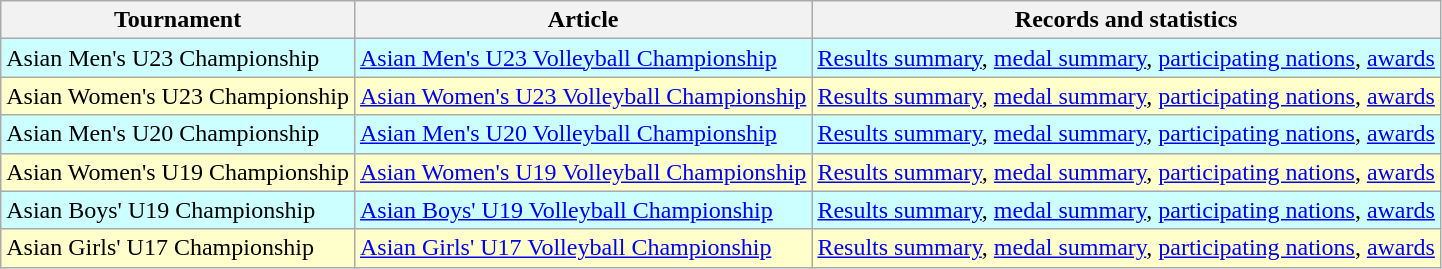<table class="wikitable">
<tr>
<th>Tournament</th>
<th>Article</th>
<th>Records and statistics</th>
</tr>
<tr style="background-color: #cff;">
<td>Asian Men's U23 Championship</td>
<td><a href='#'>Asian Men's U23 Volleyball Championship</a></td>
<td><a href='#'>Results summary</a>, <a href='#'>medal summary</a>, <a href='#'>participating nations</a>, <a href='#'>awards</a></td>
</tr>
<tr style="background-color: #ffc;">
<td>Asian Women's U23 Championship</td>
<td><a href='#'>Asian Women's U23 Volleyball Championship</a></td>
<td><a href='#'>Results summary</a>, <a href='#'>medal summary</a>, <a href='#'>participating nations</a>, <a href='#'>awards</a></td>
</tr>
<tr style="background-color: #cff;">
<td>Asian Men's U20 Championship</td>
<td><a href='#'>Asian Men's U20 Volleyball Championship</a></td>
<td><a href='#'>Results summary</a>, <a href='#'>medal summary</a>, <a href='#'>participating nations</a>, <a href='#'>awards</a></td>
</tr>
<tr style="background-color: #ffc;">
<td>Asian Women's U19 Championship</td>
<td><a href='#'>Asian Women's U19 Volleyball Championship</a></td>
<td><a href='#'>Results summary</a>, <a href='#'>medal summary</a>, <a href='#'>participating nations</a>, <a href='#'>awards</a></td>
</tr>
<tr style="background-color: #cff;">
<td>Asian Boys' U19 Championship</td>
<td><a href='#'>Asian Boys' U19 Volleyball Championship</a></td>
<td><a href='#'>Results summary</a>, <a href='#'>medal summary</a>, <a href='#'>participating nations</a>, <a href='#'>awards</a></td>
</tr>
<tr style="background-color: #ffc;">
<td>Asian Girls' U17 Championship</td>
<td><a href='#'>Asian Girls' U17 Volleyball Championship</a></td>
<td><a href='#'>Results summary</a>, <a href='#'>medal summary</a>, <a href='#'>participating nations</a>, <a href='#'>awards</a></td>
</tr>
</table>
